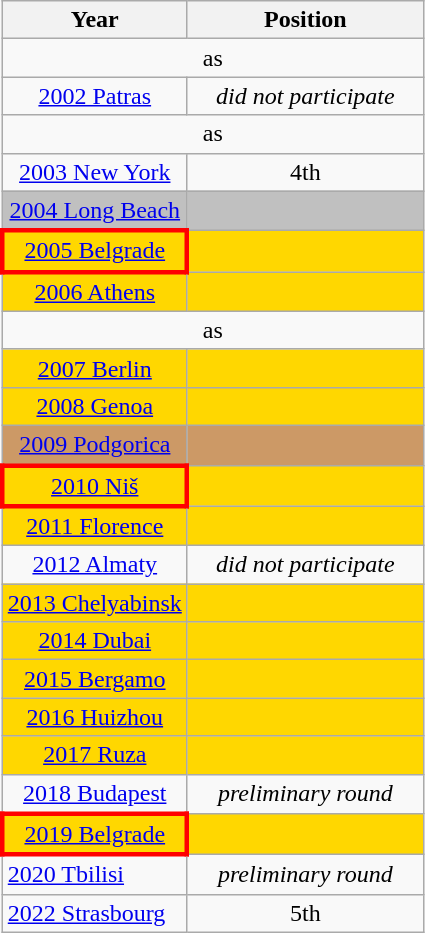<table class="wikitable" style="text-align: center;">
<tr>
<th>Year</th>
<th width="150">Position</th>
</tr>
<tr>
<td colspan=5>as <strong></strong></td>
</tr>
<tr>
<td> <a href='#'>2002 Patras</a></td>
<td><em>did not participate</em></td>
</tr>
<tr>
<td colspan=5>as <strong></strong></td>
</tr>
<tr>
<td> <a href='#'>2003 New York</a></td>
<td>4th</td>
</tr>
<tr bgcolor=silver>
<td> <a href='#'>2004 Long Beach</a></td>
<td></td>
</tr>
<tr bgcolor=gold>
<td style="border: 3px solid red"> <a href='#'>2005 Belgrade</a></td>
<td></td>
</tr>
<tr bgcolor=gold>
<td> <a href='#'>2006 Athens</a></td>
<td></td>
</tr>
<tr>
<td colspan=5>as <strong></strong></td>
</tr>
<tr bgcolor=gold>
<td> <a href='#'>2007 Berlin</a></td>
<td></td>
</tr>
<tr bgcolor=gold>
<td> <a href='#'>2008 Genoa</a></td>
<td></td>
</tr>
<tr bgcolor=cc9966>
<td> <a href='#'>2009 Podgorica</a></td>
<td></td>
</tr>
<tr bgcolor=gold>
<td style="border: 3px solid red"> <a href='#'>2010 Niš</a></td>
<td></td>
</tr>
<tr bgcolor=gold>
<td> <a href='#'>2011 Florence</a></td>
<td></td>
</tr>
<tr>
<td> <a href='#'>2012 Almaty</a></td>
<td><em>did not participate</em></td>
</tr>
<tr bgcolor=gold>
<td> <a href='#'>2013 Chelyabinsk</a></td>
<td></td>
</tr>
<tr bgcolor=gold>
<td> <a href='#'>2014 Dubai</a></td>
<td></td>
</tr>
<tr bgcolor=gold>
<td> <a href='#'>2015 Bergamo</a></td>
<td></td>
</tr>
<tr bgcolor=gold>
<td> <a href='#'>2016 Huizhou</a></td>
<td></td>
</tr>
<tr bgcolor=gold>
<td> <a href='#'>2017 Ruza</a></td>
<td></td>
</tr>
<tr>
<td> <a href='#'>2018 Budapest</a></td>
<td><em>preliminary round</em></td>
</tr>
<tr bgcolor=gold>
<td style="border: 3px solid red"> <a href='#'>2019 Belgrade</a></td>
<td></td>
</tr>
<tr>
<td align=left> <a href='#'>2020 Tbilisi</a></td>
<td><em>preliminary round</em></td>
</tr>
<tr>
<td align=left> <a href='#'>2022 Strasbourg</a></td>
<td>5th</td>
</tr>
</table>
